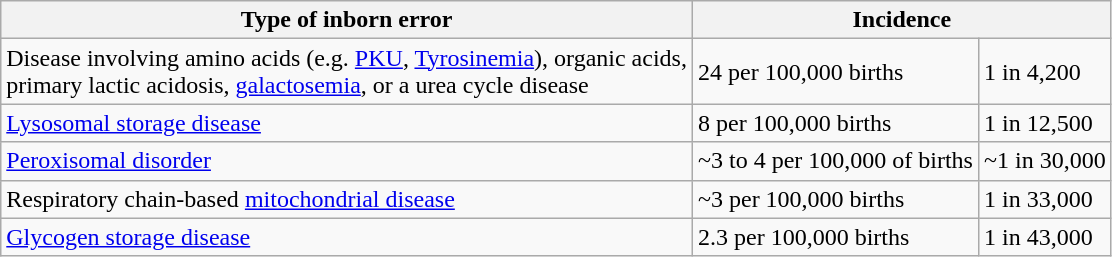<table class="wikitable">
<tr>
<th>Type of inborn error</th>
<th colspan=2>Incidence</th>
</tr>
<tr>
<td>Disease involving amino acids (e.g. <a href='#'>PKU</a>, <a href='#'>Tyrosinemia</a>), organic acids,<br> primary lactic acidosis, <a href='#'>galactosemia</a>, or a urea cycle disease</td>
<td>24 per 100,000 births</td>
<td>1 in 4,200</td>
</tr>
<tr>
<td><a href='#'>Lysosomal storage disease</a></td>
<td>8 per 100,000 births</td>
<td>1 in 12,500</td>
</tr>
<tr>
<td><a href='#'>Peroxisomal disorder</a></td>
<td>~3 to 4 per 100,000 of births</td>
<td>~1 in 30,000</td>
</tr>
<tr>
<td>Respiratory chain-based <a href='#'>mitochondrial disease</a></td>
<td>~3 per 100,000 births</td>
<td>1 in 33,000</td>
</tr>
<tr>
<td><a href='#'>Glycogen storage disease</a></td>
<td>2.3 per 100,000 births</td>
<td>1 in 43,000</td>
</tr>
</table>
